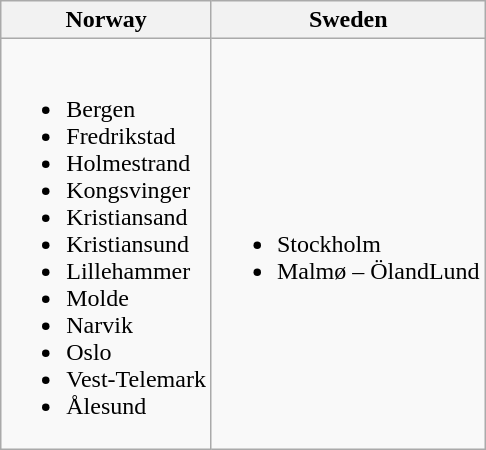<table class="wikitable">
<tr>
<th><strong>Norway</strong></th>
<th><strong>Sweden</strong></th>
</tr>
<tr>
<td><br><ul><li>Bergen</li><li>Fredrikstad</li><li>Holmestrand</li><li>Kongsvinger</li><li>Kristiansand</li><li>Kristiansund</li><li>Lillehammer</li><li>Molde</li><li>Narvik</li><li>Oslo</li><li>Vest-Telemark</li><li>Ålesund</li></ul></td>
<td><br><ul><li>Stockholm</li><li>Malmø – ÖlandLund</li></ul></td>
</tr>
</table>
